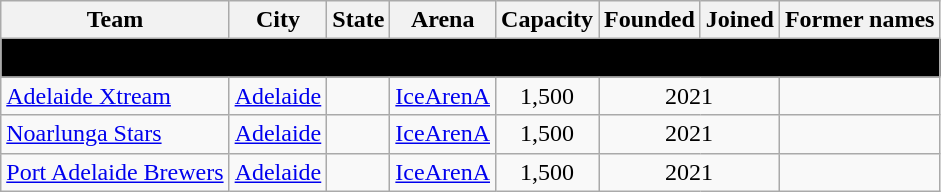<table class="wikitable">
<tr>
<th>Team</th>
<th>City</th>
<th>State</th>
<th>Arena</th>
<th>Capacity</th>
<th>Founded</th>
<th>Joined</th>
<th>Former names</th>
</tr>
<tr>
<th style="background:#000000;" colspan="8"><span>National Hockey Super League</span></th>
</tr>
<tr>
<td><a href='#'>Adelaide Xtream</a></td>
<td><a href='#'>Adelaide</a></td>
<td align=center></td>
<td><a href='#'>IceArenA</a></td>
<td align=center>1,500</td>
<td colspan=2 align=center>2021</td>
<td></td>
</tr>
<tr>
<td><a href='#'>Noarlunga Stars</a></td>
<td><a href='#'>Adelaide</a></td>
<td align=center></td>
<td><a href='#'>IceArenA</a></td>
<td align=center>1,500</td>
<td colspan=2 align=center>2021</td>
<td></td>
</tr>
<tr>
<td><a href='#'>Port Adelaide Brewers</a></td>
<td><a href='#'>Adelaide</a></td>
<td align=center></td>
<td><a href='#'>IceArenA</a></td>
<td align=center>1,500</td>
<td colspan=2 align=center>2021</td>
<td></td>
</tr>
</table>
